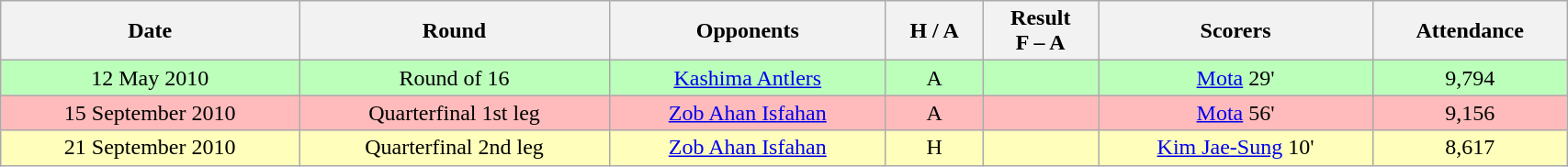<table class="wikitable" style="text-align:center; width:90%">
<tr>
<th>Date</th>
<th>Round</th>
<th>Opponents</th>
<th>H / A</th>
<th>Result<br>F – A</th>
<th>Scorers</th>
<th>Attendance</th>
</tr>
<tr bgcolor="#bbffbb">
<td>12 May 2010</td>
<td>Round of 16</td>
<td> <a href='#'>Kashima Antlers</a></td>
<td>A</td>
<td></td>
<td><a href='#'>Mota</a> 29'</td>
<td>9,794</td>
</tr>
<tr bgcolor="#ffbbbb">
<td>15 September 2010</td>
<td>Quarterfinal 1st leg</td>
<td> <a href='#'>Zob Ahan Isfahan</a></td>
<td>A</td>
<td></td>
<td><a href='#'>Mota</a> 56'</td>
<td>9,156</td>
</tr>
<tr bgcolor="#ffffbb">
<td>21 September 2010</td>
<td>Quarterfinal 2nd leg</td>
<td> <a href='#'>Zob Ahan Isfahan</a></td>
<td>H</td>
<td></td>
<td><a href='#'>Kim Jae-Sung</a> 10'</td>
<td>8,617</td>
</tr>
</table>
